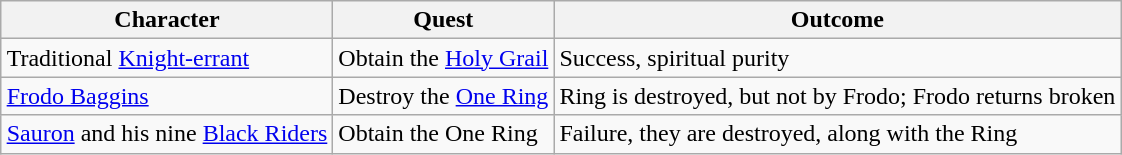<table class="wikitable" style="margin: 1em auto;">
<tr>
<th>Character</th>
<th>Quest</th>
<th>Outcome</th>
</tr>
<tr>
<td>Traditional <a href='#'>Knight-errant</a></td>
<td>Obtain the <a href='#'>Holy Grail</a></td>
<td>Success, spiritual purity</td>
</tr>
<tr>
<td><a href='#'>Frodo Baggins</a></td>
<td>Destroy the <a href='#'>One Ring</a></td>
<td>Ring is destroyed, but not by Frodo; Frodo returns broken</td>
</tr>
<tr>
<td><a href='#'>Sauron</a> and his nine <a href='#'>Black Riders</a></td>
<td>Obtain the One Ring</td>
<td>Failure, they are destroyed, along with the Ring</td>
</tr>
</table>
